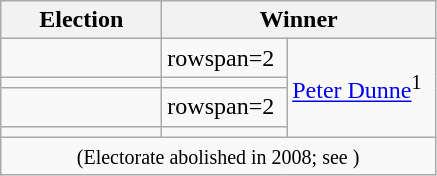<table class=wikitable>
<tr>
<th width=100>Election</th>
<th width=175 colspan=2>Winner</th>
</tr>
<tr>
<td></td>
<td>rowspan=2 </td>
<td rowspan=4><a href='#'>Peter Dunne</a><sup>1</sup></td>
</tr>
<tr>
<td></td>
</tr>
<tr>
<td></td>
<td>rowspan=2 </td>
</tr>
<tr>
<td></td>
</tr>
<tr>
<td colspan=3 align=center><small>(Electorate abolished in 2008; see )</small></td>
</tr>
</table>
